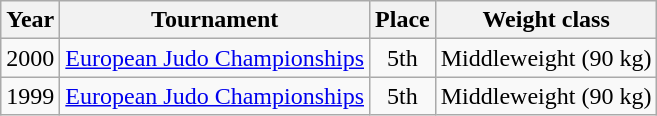<table class=wikitable>
<tr>
<th>Year</th>
<th>Tournament</th>
<th>Place</th>
<th>Weight class</th>
</tr>
<tr>
<td>2000</td>
<td><a href='#'>European Judo Championships</a></td>
<td align="center">5th</td>
<td>Middleweight (90 kg)</td>
</tr>
<tr>
<td>1999</td>
<td><a href='#'>European Judo Championships</a></td>
<td align="center">5th</td>
<td>Middleweight (90 kg)</td>
</tr>
</table>
